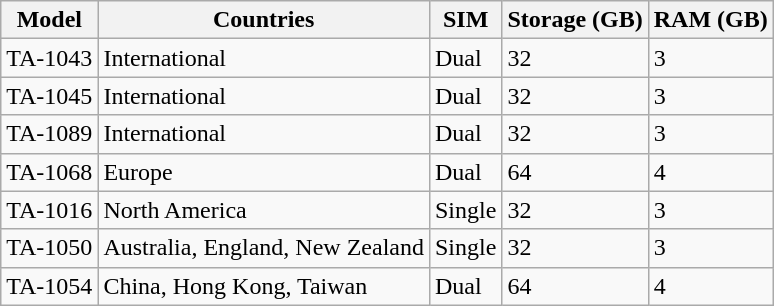<table class="wikitable">
<tr>
<th>Model</th>
<th>Countries</th>
<th>SIM</th>
<th>Storage (GB)</th>
<th>RAM (GB)</th>
</tr>
<tr>
<td>TA-1043</td>
<td>International</td>
<td>Dual</td>
<td>32</td>
<td>3</td>
</tr>
<tr>
<td>TA-1045</td>
<td>International</td>
<td>Dual</td>
<td>32</td>
<td>3</td>
</tr>
<tr>
<td>TA-1089</td>
<td>International</td>
<td>Dual</td>
<td>32</td>
<td>3</td>
</tr>
<tr>
<td>TA-1068</td>
<td>Europe</td>
<td>Dual</td>
<td>64</td>
<td>4</td>
</tr>
<tr>
<td>TA-1016</td>
<td>North America</td>
<td>Single</td>
<td>32</td>
<td>3</td>
</tr>
<tr>
<td>TA-1050</td>
<td>Australia, England, New Zealand</td>
<td>Single</td>
<td>32</td>
<td>3</td>
</tr>
<tr>
<td>TA-1054</td>
<td>China, Hong Kong, Taiwan</td>
<td>Dual</td>
<td>64</td>
<td>4</td>
</tr>
</table>
